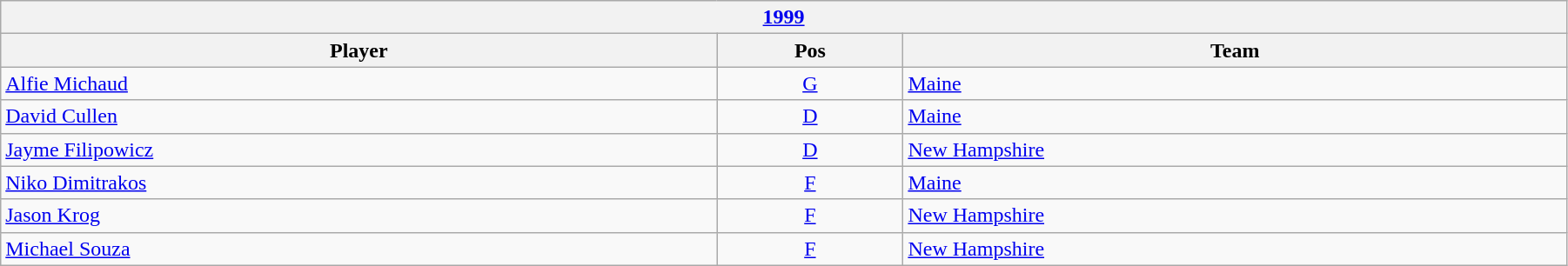<table class="wikitable" width=95%>
<tr>
<th colspan=3><a href='#'>1999</a></th>
</tr>
<tr>
<th>Player</th>
<th>Pos</th>
<th>Team</th>
</tr>
<tr>
<td><a href='#'>Alfie Michaud</a></td>
<td style="text-align:center;"><a href='#'>G</a></td>
<td><a href='#'>Maine</a></td>
</tr>
<tr>
<td><a href='#'>David Cullen</a></td>
<td style="text-align:center;"><a href='#'>D</a></td>
<td><a href='#'>Maine</a></td>
</tr>
<tr>
<td><a href='#'>Jayme Filipowicz</a></td>
<td style="text-align:center;"><a href='#'>D</a></td>
<td><a href='#'>New Hampshire</a></td>
</tr>
<tr>
<td><a href='#'>Niko Dimitrakos</a></td>
<td style="text-align:center;"><a href='#'>F</a></td>
<td><a href='#'>Maine</a></td>
</tr>
<tr>
<td><a href='#'>Jason Krog</a></td>
<td style="text-align:center;"><a href='#'>F</a></td>
<td><a href='#'>New Hampshire</a></td>
</tr>
<tr>
<td><a href='#'>Michael Souza</a></td>
<td style="text-align:center;"><a href='#'>F</a></td>
<td><a href='#'>New Hampshire</a></td>
</tr>
</table>
